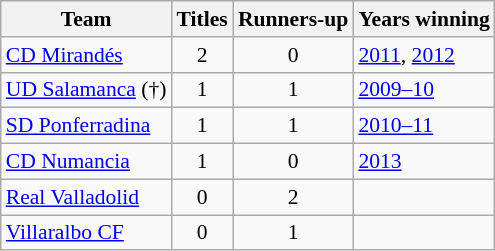<table class="wikitable" style="font-size: 90%">
<tr>
<th>Team</th>
<th>Titles</th>
<th>Runners-up</th>
<th>Years winning</th>
</tr>
<tr>
<td><a href='#'>CD Mirandés</a></td>
<td align="center">2</td>
<td align="center">0</td>
<td><a href='#'>2011</a>, <a href='#'>2012</a></td>
</tr>
<tr>
<td><a href='#'>UD Salamanca</a> (†)</td>
<td align="center">1</td>
<td align="center">1</td>
<td><a href='#'>2009–10</a></td>
</tr>
<tr>
<td><a href='#'>SD Ponferradina</a></td>
<td align="center">1</td>
<td align="center">1</td>
<td><a href='#'>2010–11</a></td>
</tr>
<tr>
<td><a href='#'>CD Numancia</a></td>
<td align="center">1</td>
<td align="center">0</td>
<td><a href='#'>2013</a></td>
</tr>
<tr>
<td><a href='#'>Real Valladolid</a></td>
<td align="center">0</td>
<td align="center">2</td>
<td></td>
</tr>
<tr>
<td><a href='#'>Villaralbo CF</a></td>
<td align="center">0</td>
<td align="center">1</td>
<td></td>
</tr>
</table>
